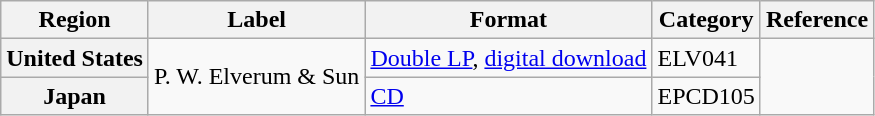<table class="wikitable plainrowheaders">
<tr>
<th>Region</th>
<th>Label</th>
<th>Format</th>
<th>Category</th>
<th>Reference</th>
</tr>
<tr>
<th scope="row">United States</th>
<td rowspan="2">P. W. Elverum & Sun</td>
<td><a href='#'>Double LP</a>, <a href='#'>digital download</a></td>
<td>ELV041</td>
<td rowspan="2" style="text-align: center;"></td>
</tr>
<tr>
<th scope="row">Japan</th>
<td><a href='#'>CD</a></td>
<td>EPCD105</td>
</tr>
</table>
